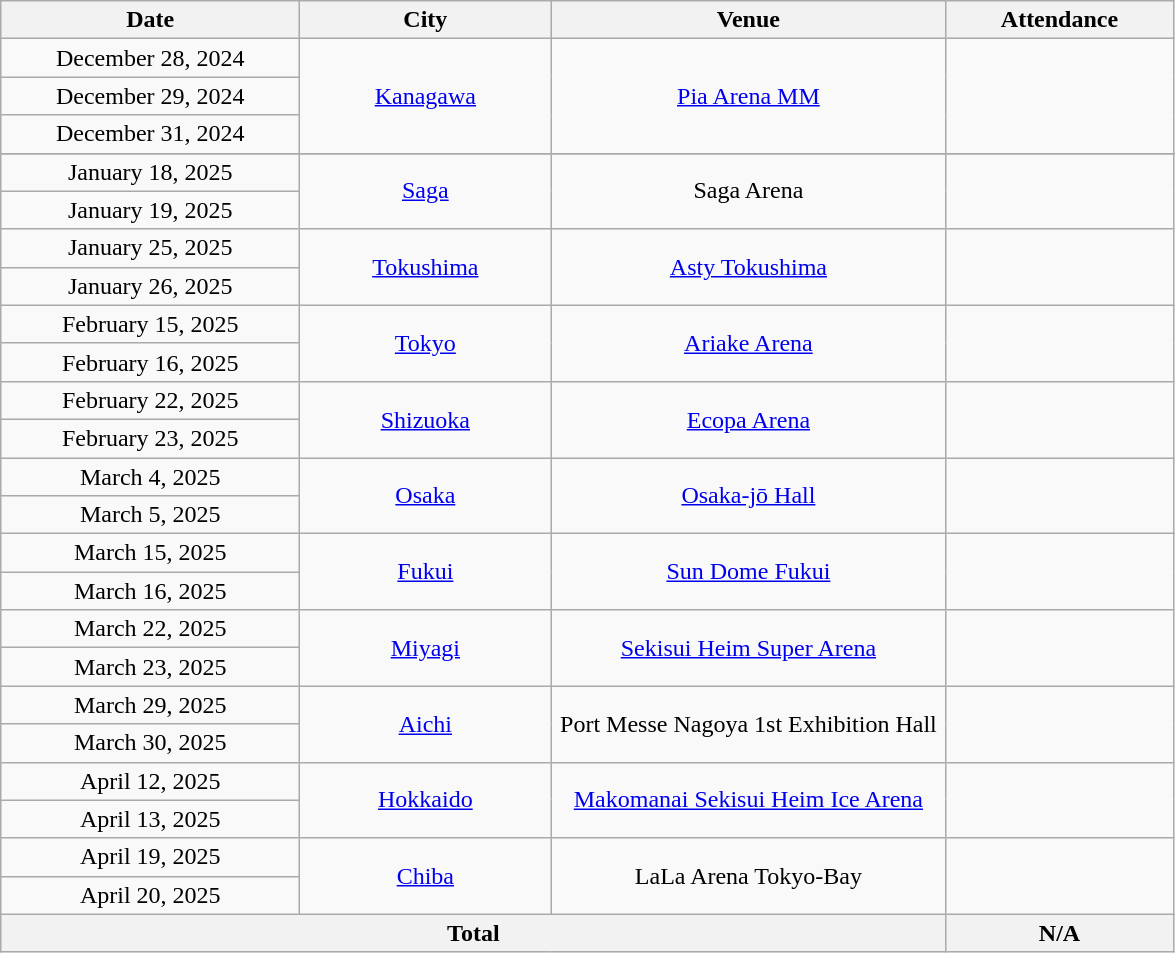<table class="wikitable" style="text-align:center;">
<tr>
<th scope="col" style="width:12em;">Date</th>
<th scope="col" style="width:10em;">City</th>
<th scope="col" style="width:16em;">Venue</th>
<th scope="col" style="width:9em;">Attendance</th>
</tr>
<tr>
<td>December 28, 2024</td>
<td rowspan="3"><a href='#'>Kanagawa</a></td>
<td rowspan="3"><a href='#'>Pia Arena MM</a></td>
<td rowspan="3"></td>
</tr>
<tr>
<td>December 29, 2024</td>
</tr>
<tr>
<td>December 31, 2024</td>
</tr>
<tr>
</tr>
<tr>
<td>January 18, 2025</td>
<td rowspan="2"><a href='#'>Saga</a></td>
<td rowspan="2">Saga Arena</td>
<td rowspan="2"></td>
</tr>
<tr>
<td>January 19, 2025</td>
</tr>
<tr>
<td>January 25, 2025</td>
<td rowspan="2"><a href='#'>Tokushima</a></td>
<td rowspan="2"><a href='#'>Asty Tokushima</a></td>
<td rowspan="2"></td>
</tr>
<tr>
<td>January 26, 2025</td>
</tr>
<tr>
<td>February 15, 2025</td>
<td rowspan="2"><a href='#'>Tokyo</a></td>
<td rowspan="2"><a href='#'>Ariake Arena</a></td>
<td rowspan="2"></td>
</tr>
<tr>
<td>February 16, 2025</td>
</tr>
<tr>
<td>February 22, 2025</td>
<td rowspan="2"><a href='#'>Shizuoka</a></td>
<td rowspan="2"><a href='#'>Ecopa Arena</a></td>
<td rowspan="2"></td>
</tr>
<tr>
<td>February 23, 2025</td>
</tr>
<tr>
<td>March 4, 2025</td>
<td rowspan="2"><a href='#'>Osaka</a></td>
<td rowspan="2"><a href='#'>Osaka-jō Hall</a></td>
<td rowspan="2"></td>
</tr>
<tr>
<td>March 5, 2025</td>
</tr>
<tr>
<td>March 15, 2025</td>
<td rowspan="2"><a href='#'>Fukui</a></td>
<td rowspan="2"><a href='#'>Sun Dome Fukui</a></td>
<td rowspan="2"></td>
</tr>
<tr>
<td>March 16, 2025</td>
</tr>
<tr>
<td>March 22, 2025</td>
<td rowspan="2"><a href='#'>Miyagi</a></td>
<td rowspan="2"><a href='#'>Sekisui Heim Super Arena</a></td>
<td rowspan="2"></td>
</tr>
<tr>
<td>March 23, 2025</td>
</tr>
<tr>
<td>March 29, 2025</td>
<td rowspan="2"><a href='#'>Aichi</a></td>
<td rowspan="2">Port Messe Nagoya 1st Exhibition Hall</td>
<td rowspan="2"></td>
</tr>
<tr>
<td>March 30, 2025</td>
</tr>
<tr>
<td>April 12, 2025</td>
<td rowspan="2"><a href='#'>Hokkaido</a></td>
<td rowspan="2"><a href='#'>Makomanai Sekisui Heim Ice Arena</a></td>
<td rowspan="2"></td>
</tr>
<tr>
<td>April 13, 2025</td>
</tr>
<tr>
<td>April 19, 2025</td>
<td rowspan="2"><a href='#'>Chiba</a></td>
<td rowspan="2">LaLa Arena Tokyo-Bay</td>
<td rowspan="2"></td>
</tr>
<tr>
<td>April 20, 2025</td>
</tr>
<tr>
<th colspan="3"><strong>Total</strong></th>
<th>N/A</th>
</tr>
</table>
